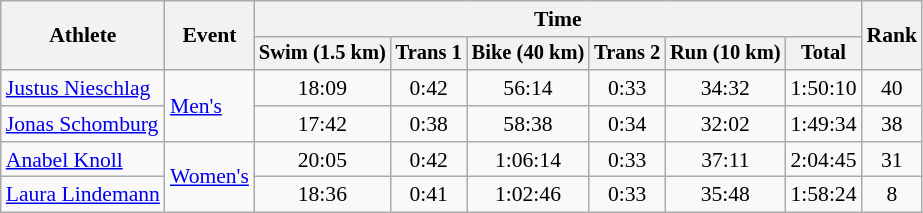<table class="wikitable" style="font-size:90%">
<tr>
<th rowspan=2>Athlete</th>
<th rowspan=2>Event</th>
<th colspan=6>Time</th>
<th rowspan=2>Rank</th>
</tr>
<tr style="font-size:95%">
<th>Swim (1.5 km)</th>
<th>Trans 1</th>
<th>Bike (40 km)</th>
<th>Trans 2</th>
<th>Run (10 km)</th>
<th>Total</th>
</tr>
<tr align=center>
<td align=left><a href='#'>Justus Nieschlag</a></td>
<td align=left rowspan=2><a href='#'>Men's</a></td>
<td>18:09</td>
<td>0:42</td>
<td>56:14</td>
<td>0:33</td>
<td>34:32</td>
<td>1:50:10</td>
<td>40</td>
</tr>
<tr align=center>
<td align=left><a href='#'>Jonas Schomburg</a></td>
<td>17:42</td>
<td>0:38</td>
<td>58:38</td>
<td>0:34</td>
<td>32:02</td>
<td>1:49:34</td>
<td>38</td>
</tr>
<tr align=center>
<td align=left><a href='#'>Anabel Knoll</a></td>
<td align=left rowspan=2><a href='#'>Women's</a></td>
<td>20:05</td>
<td>0:42</td>
<td>1:06:14</td>
<td>0:33</td>
<td>37:11</td>
<td>2:04:45</td>
<td>31</td>
</tr>
<tr align=center>
<td align=left><a href='#'>Laura Lindemann</a></td>
<td>18:36</td>
<td>0:41</td>
<td>1:02:46</td>
<td>0:33</td>
<td>35:48</td>
<td>1:58:24</td>
<td>8</td>
</tr>
</table>
